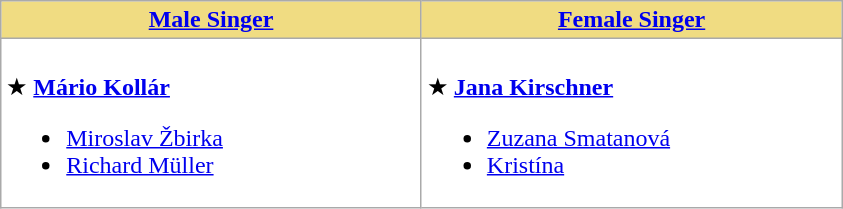<table class=wikitable style="background:white">
<tr>
<th style=background:#F0DC82 width=273><a href='#'>Male Singer</a></th>
<th style=background:#F0DC82 width=273><a href='#'>Female Singer</a></th>
</tr>
<tr>
<td scope=row valign=top><br>★ <strong><a href='#'>Mário Kollár</a></strong><ul><li><a href='#'>Miroslav Žbirka</a></li><li><a href='#'>Richard Müller</a></li></ul></td>
<td scope=row valign=top><br>★ <strong><a href='#'>Jana Kirschner</a></strong><ul><li><a href='#'>Zuzana Smatanová</a></li><li><a href='#'>Kristína</a></li></ul></td>
</tr>
</table>
